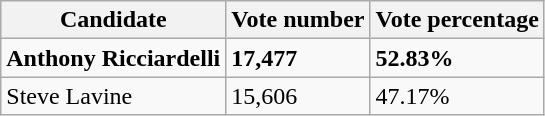<table class="wikitable">
<tr>
<th>Candidate</th>
<th>Vote number</th>
<th>Vote percentage</th>
</tr>
<tr>
<td><strong>Anthony Ricciardelli</strong></td>
<td><strong>17,477</strong></td>
<td><strong>52.83%</strong></td>
</tr>
<tr>
<td>Steve Lavine</td>
<td>15,606</td>
<td>47.17%</td>
</tr>
</table>
